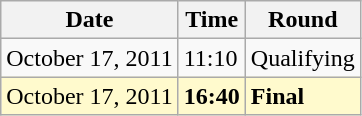<table class="wikitable">
<tr>
<th>Date</th>
<th>Time</th>
<th>Round</th>
</tr>
<tr>
<td>October 17, 2011</td>
<td>11:10</td>
<td>Qualifying</td>
</tr>
<tr style=background:lemonchiffon>
<td>October 17, 2011</td>
<td><strong>16:40</strong></td>
<td><strong>Final</strong></td>
</tr>
</table>
